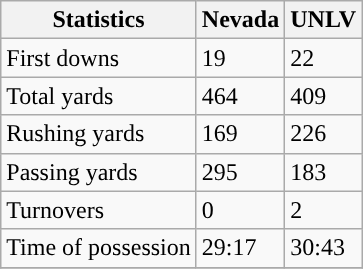<table class="wikitable">
<tr>
<th>Statistics</th>
<th>Nevada</th>
<th>UNLV</th>
</tr>
<tr>
<td>First downs</td>
<td>19</td>
<td>22</td>
</tr>
<tr>
<td>Total yards</td>
<td>464</td>
<td>409</td>
</tr>
<tr>
<td>Rushing yards</td>
<td>169</td>
<td>226</td>
</tr>
<tr>
<td>Passing yards</td>
<td>295</td>
<td>183</td>
</tr>
<tr>
<td>Turnovers</td>
<td>0</td>
<td>2</td>
</tr>
<tr>
<td>Time of possession</td>
<td>29:17</td>
<td>30:43</td>
</tr>
<tr>
</tr>
</table>
